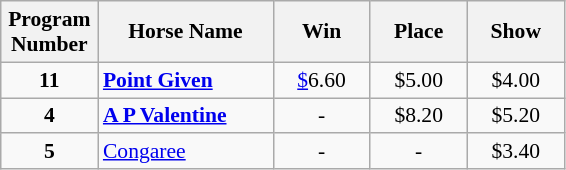<table class="wikitable sortable" style="font-size:90%">
<tr>
<th width="58px">Program <br> Number</th>
<th width="110px">Horse Name <br></th>
<th width="58px">Win <br></th>
<th width="58px">Place <br></th>
<th width="58px">Show <br></th>
</tr>
<tr>
<td align=center><strong>11</strong></td>
<td><strong><a href='#'>Point Given</a></strong></td>
<td align=center><a href='#'>$</a>6.60</td>
<td align=center>$5.00</td>
<td align=center>$4.00</td>
</tr>
<tr>
<td align=center><strong>4</strong></td>
<td><strong><a href='#'>A P Valentine</a></strong></td>
<td align=center>-</td>
<td align=center>$8.20</td>
<td align=center>$5.20</td>
</tr>
<tr>
<td align=center><strong>5</strong></td>
<td><a href='#'>Congaree</a></td>
<td align=center>-</td>
<td align=center>-</td>
<td align=center>$3.40</td>
</tr>
</table>
